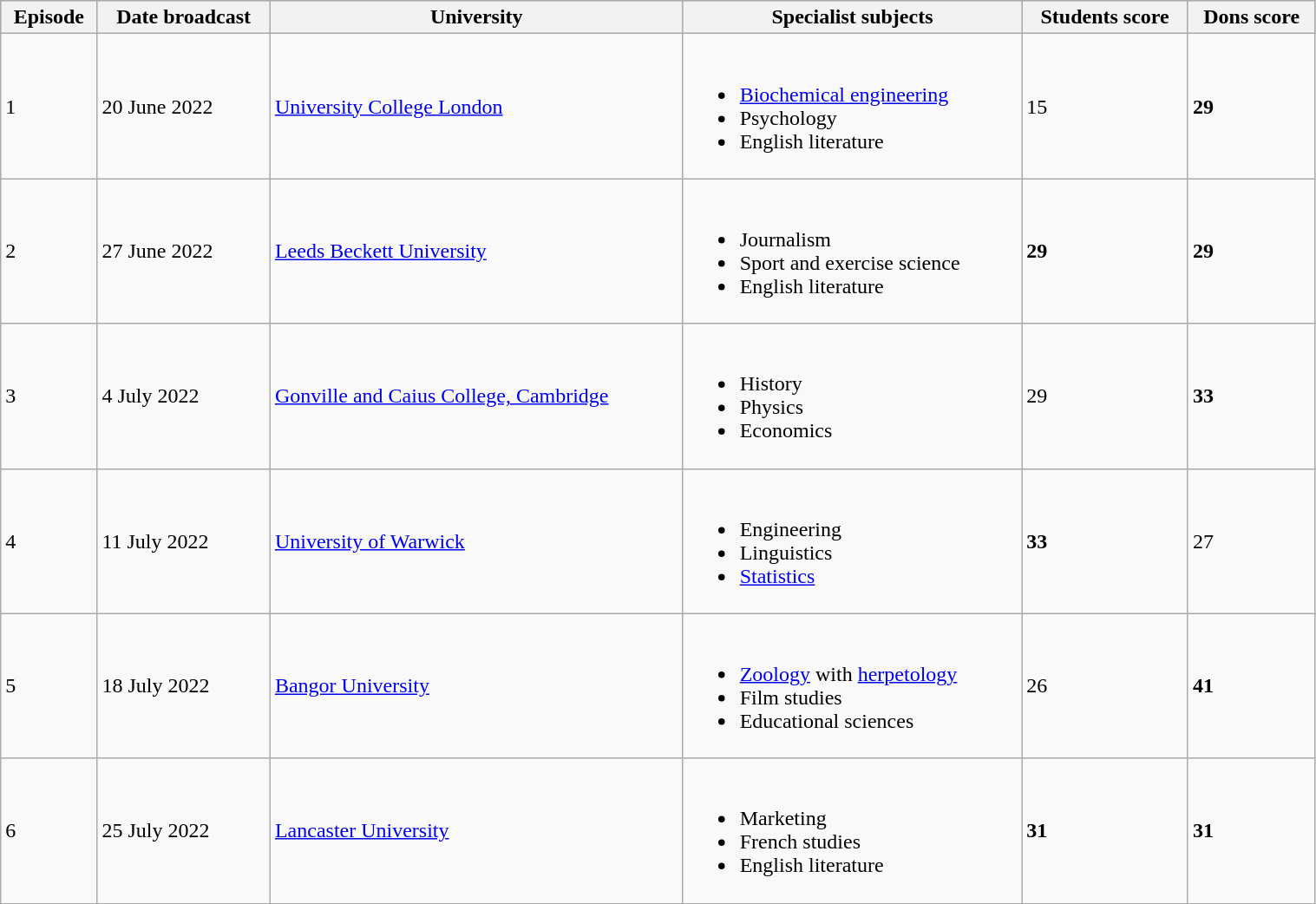<table class="wikitable" width="80%">
<tr bgcolor="#cccccc">
<th>Episode</th>
<th>Date broadcast</th>
<th>University</th>
<th>Specialist subjects</th>
<th>Students score</th>
<th>Dons score</th>
</tr>
<tr>
<td>1</td>
<td>20 June 2022</td>
<td><a href='#'>University College London</a></td>
<td><br><ul><li><a href='#'>Biochemical engineering</a></li><li>Psychology</li><li>English literature</li></ul></td>
<td>15</td>
<td><strong>29</strong></td>
</tr>
<tr>
<td>2</td>
<td>27 June 2022</td>
<td><a href='#'>Leeds Beckett University</a></td>
<td><br><ul><li>Journalism</li><li>Sport and exercise science</li><li>English literature</li></ul></td>
<td><strong>29</strong></td>
<td><strong>29</strong></td>
</tr>
<tr>
<td>3</td>
<td>4 July 2022</td>
<td><a href='#'>Gonville and Caius College, Cambridge</a></td>
<td><br><ul><li>History</li><li>Physics</li><li>Economics</li></ul></td>
<td>29</td>
<td><strong>33</strong></td>
</tr>
<tr>
<td>4</td>
<td>11 July 2022</td>
<td><a href='#'>University of Warwick</a></td>
<td><br><ul><li>Engineering</li><li>Linguistics</li><li><a href='#'>Statistics</a></li></ul></td>
<td><strong>33</strong></td>
<td>27</td>
</tr>
<tr>
<td>5</td>
<td>18 July 2022</td>
<td><a href='#'>Bangor University</a></td>
<td><br><ul><li><a href='#'>Zoology</a> with <a href='#'>herpetology</a></li><li>Film studies</li><li>Educational sciences</li></ul></td>
<td>26</td>
<td><strong>41</strong></td>
</tr>
<tr>
<td>6</td>
<td>25 July 2022</td>
<td><a href='#'>Lancaster University</a></td>
<td><br><ul><li>Marketing</li><li>French studies</li><li>English literature</li></ul></td>
<td><strong>31</strong></td>
<td><strong>31</strong></td>
</tr>
</table>
